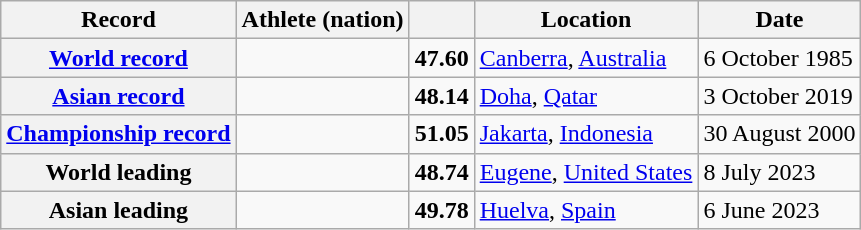<table class="wikitable">
<tr>
<th scope="col">Record</th>
<th scope="col">Athlete (nation)</th>
<th scope="col"></th>
<th scope="col">Location</th>
<th scope="col">Date</th>
</tr>
<tr>
<th scope="row"><a href='#'>World record</a></th>
<td></td>
<td align="center"><strong>47.60</strong></td>
<td><a href='#'>Canberra</a>, <a href='#'>Australia</a></td>
<td>6 October 1985</td>
</tr>
<tr>
<th scope="row"><a href='#'>Asian record</a></th>
<td></td>
<td align="center"><strong>48.14</strong></td>
<td><a href='#'>Doha</a>, <a href='#'>Qatar</a></td>
<td>3 October 2019</td>
</tr>
<tr>
<th><a href='#'>Championship record</a></th>
<td></td>
<td align="center"><strong>51.05</strong></td>
<td><a href='#'>Jakarta</a>, <a href='#'>Indonesia</a></td>
<td>30 August 2000</td>
</tr>
<tr>
<th scope="row">World leading</th>
<td></td>
<td align="center"><strong>48.74</strong></td>
<td><a href='#'>Eugene</a>, <a href='#'>United States</a></td>
<td>8 July 2023</td>
</tr>
<tr>
<th scope="row">Asian leading</th>
<td></td>
<td align="center"><strong>49.78</strong></td>
<td><a href='#'>Huelva</a>, <a href='#'>Spain</a></td>
<td>6 June 2023</td>
</tr>
</table>
